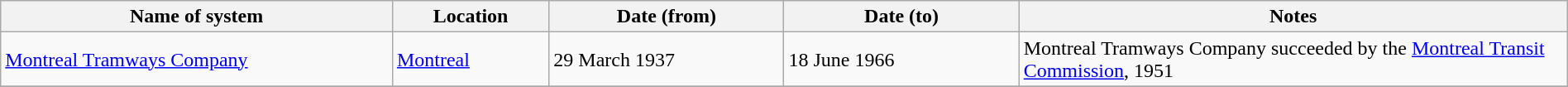<table class="wikitable" width=100%>
<tr>
<th width=25%>Name of system</th>
<th width=10%>Location</th>
<th width=15%>Date (from)</th>
<th width=15%>Date (to)</th>
<th width=35%>Notes</th>
</tr>
<tr>
<td><a href='#'>Montreal Tramways Company</a></td>
<td><a href='#'>Montreal</a></td>
<td>29 March 1937 </td>
<td>18 June 1966 </td>
<td>Montreal Tramways Company succeeded by the <a href='#'>Montreal Transit Commission</a>, 1951</td>
</tr>
<tr>
</tr>
</table>
